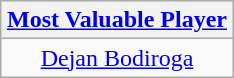<table class=wikitable style="text-align:center; margin:auto">
<tr>
<th><a href='#'>Most Valuable Player</a></th>
</tr>
<tr>
<td> <a href='#'>Dejan Bodiroga</a></td>
</tr>
</table>
